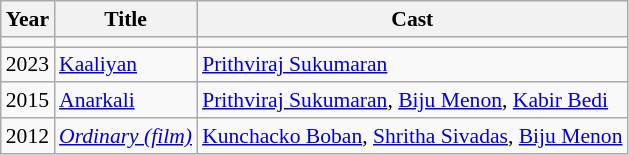<table class="wikitable" style="font-size: 90%;">
<tr>
<th>Year</th>
<th>Title</th>
<th>Cast</th>
</tr>
<tr>
<td></td>
<td></td>
<td></td>
</tr>
<tr>
<td>2023</td>
<td><a href='#'>Kaaliyan</a></td>
<td><a href='#'>Prithviraj Sukumaran</a></td>
</tr>
<tr>
<td>2015</td>
<td><a href='#'>Anarkali</a></td>
<td><a href='#'>Prithviraj Sukumaran</a>, <a href='#'>Biju Menon</a>, <a href='#'>Kabir Bedi</a></td>
</tr>
<tr>
<td>2012</td>
<td><em><a href='#'>Ordinary (film)</a></em></td>
<td><a href='#'>Kunchacko Boban</a>,  <a href='#'>Shritha Sivadas</a>, <a href='#'>Biju Menon</a></td>
</tr>
</table>
